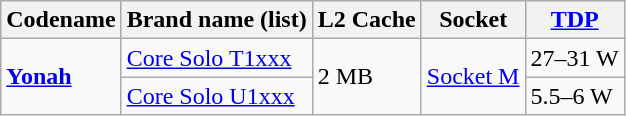<table class="wikitable">
<tr>
<th>Codename</th>
<th>Brand name (list)</th>
<th>L2 Cache</th>
<th>Socket</th>
<th><a href='#'>TDP</a></th>
</tr>
<tr>
<td rowspan=2><strong><a href='#'>Yonah</a></strong></td>
<td><a href='#'>Core Solo T1xxx</a></td>
<td rowspan=2>2 MB</td>
<td rowspan=2><a href='#'>Socket M</a></td>
<td>27–31 W</td>
</tr>
<tr>
<td><a href='#'>Core Solo U1xxx</a></td>
<td>5.5–6 W</td>
</tr>
</table>
